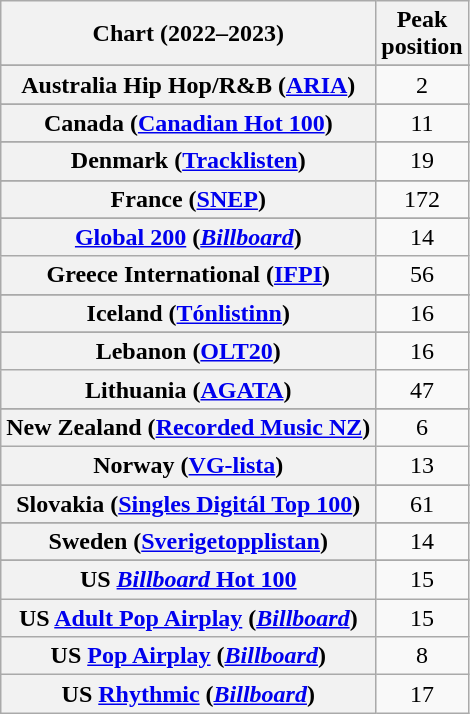<table class="wikitable sortable plainrowheaders" style="text-align:center">
<tr>
<th scope="col">Chart (2022–2023)</th>
<th scope="col">Peak<br>position</th>
</tr>
<tr>
</tr>
<tr>
<th scope="row">Australia Hip Hop/R&B (<a href='#'>ARIA</a>)</th>
<td>2</td>
</tr>
<tr>
</tr>
<tr>
<th scope="row">Canada (<a href='#'>Canadian Hot 100</a>)</th>
<td>11</td>
</tr>
<tr>
</tr>
<tr>
</tr>
<tr>
<th scope="row">Denmark (<a href='#'>Tracklisten</a>)</th>
<td>19</td>
</tr>
<tr>
</tr>
<tr>
<th scope="row">France (<a href='#'>SNEP</a>)</th>
<td>172</td>
</tr>
<tr>
</tr>
<tr>
<th scope="row"><a href='#'>Global 200</a> (<em><a href='#'>Billboard</a></em>)</th>
<td>14</td>
</tr>
<tr>
<th scope="row">Greece International (<a href='#'>IFPI</a>)</th>
<td>56</td>
</tr>
<tr>
</tr>
<tr>
<th scope="row">Iceland (<a href='#'>Tónlistinn</a>)</th>
<td>16</td>
</tr>
<tr>
</tr>
<tr>
<th scope="row">Lebanon (<a href='#'>OLT20</a>)</th>
<td>16</td>
</tr>
<tr>
<th scope="row">Lithuania (<a href='#'>AGATA</a>)</th>
<td>47</td>
</tr>
<tr>
</tr>
<tr>
</tr>
<tr>
<th scope="row">New Zealand (<a href='#'>Recorded Music NZ</a>)</th>
<td>6</td>
</tr>
<tr>
<th scope="row">Norway (<a href='#'>VG-lista</a>)</th>
<td>13</td>
</tr>
<tr>
</tr>
<tr>
<th scope="row">Slovakia (<a href='#'>Singles Digitál Top 100</a>)</th>
<td>61</td>
</tr>
<tr>
</tr>
<tr>
<th scope="row">Sweden (<a href='#'>Sverigetopplistan</a>)</th>
<td>14</td>
</tr>
<tr>
</tr>
<tr>
</tr>
<tr>
<th scope="row">US <a href='#'><em>Billboard</em> Hot 100</a></th>
<td>15</td>
</tr>
<tr>
<th scope="row">US <a href='#'>Adult Pop Airplay</a> (<em><a href='#'>Billboard</a></em>)</th>
<td>15</td>
</tr>
<tr>
<th scope="row">US <a href='#'>Pop Airplay</a> (<em><a href='#'>Billboard</a></em>)</th>
<td>8</td>
</tr>
<tr>
<th scope="row">US <a href='#'>Rhythmic</a> (<em><a href='#'>Billboard</a></em>)</th>
<td>17</td>
</tr>
</table>
